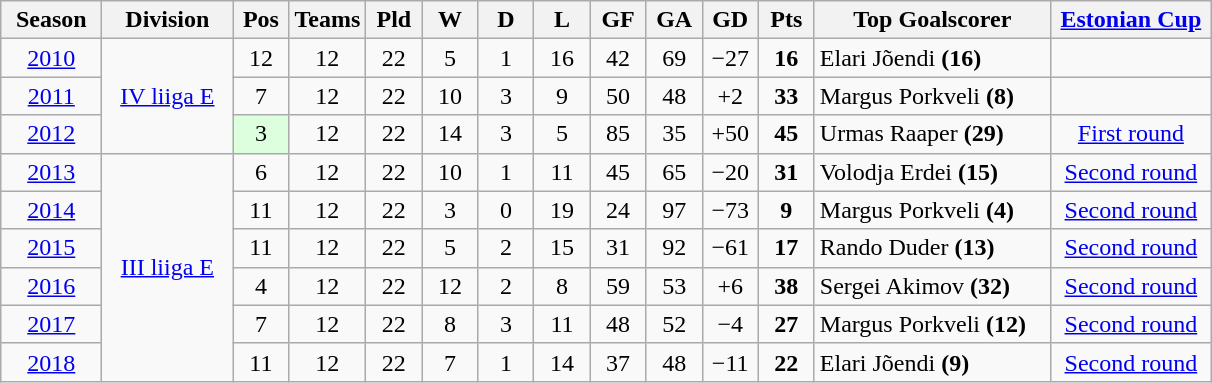<table class="wikitable">
<tr>
<th width=60px>Season</th>
<th width=80px>Division</th>
<th width=30px>Pos</th>
<th width=30px>Teams</th>
<th width=30px>Pld</th>
<th width=30px>W</th>
<th width=30px>D</th>
<th width=30px>L</th>
<th width=30px>GF</th>
<th width=30px>GA</th>
<th width=30px>GD</th>
<th width=30px>Pts</th>
<th width=150px>Top Goalscorer</th>
<th width=100px><a href='#'>Estonian Cup</a></th>
</tr>
<tr align=center>
<td><a href='#'>2010</a></td>
<td rowspan=3><a href='#'>IV liiga E</a></td>
<td>12</td>
<td>12</td>
<td>22</td>
<td>5</td>
<td>1</td>
<td>16</td>
<td>42</td>
<td>69</td>
<td>−27</td>
<td><strong>16</strong></td>
<td align=left>Elari Jõendi <strong>(16)</strong></td>
<td></td>
</tr>
<tr align=center>
<td><a href='#'>2011</a></td>
<td>7</td>
<td>12</td>
<td>22</td>
<td>10</td>
<td>3</td>
<td>9</td>
<td>50</td>
<td>48</td>
<td>+2</td>
<td><strong>33</strong></td>
<td align=left>Margus Porkveli <strong>(8)</strong></td>
<td></td>
</tr>
<tr align=center>
<td><a href='#'>2012</a></td>
<td bgcolor="#DDFFDD">3</td>
<td>12</td>
<td>22</td>
<td>14</td>
<td>3</td>
<td>5</td>
<td>85</td>
<td>35</td>
<td>+50</td>
<td><strong>45</strong></td>
<td align=left>Urmas Raaper <strong>(29)</strong></td>
<td><a href='#'>First round</a></td>
</tr>
<tr align=center>
<td><a href='#'>2013</a></td>
<td rowspan=10><a href='#'>III liiga E</a></td>
<td>6</td>
<td>12</td>
<td>22</td>
<td>10</td>
<td>1</td>
<td>11</td>
<td>45</td>
<td>65</td>
<td>−20</td>
<td><strong>31</strong></td>
<td align=left>Volodja Erdei <strong>(15)</strong></td>
<td><a href='#'>Second round</a></td>
</tr>
<tr align=center>
<td><a href='#'>2014</a></td>
<td>11</td>
<td>12</td>
<td>22</td>
<td>3</td>
<td>0</td>
<td>19</td>
<td>24</td>
<td>97</td>
<td>−73</td>
<td><strong>9</strong></td>
<td align=left>Margus Porkveli <strong>(4)</strong></td>
<td><a href='#'>Second round</a></td>
</tr>
<tr align=center>
<td><a href='#'>2015</a></td>
<td>11</td>
<td>12</td>
<td>22</td>
<td>5</td>
<td>2</td>
<td>15</td>
<td>31</td>
<td>92</td>
<td>−61</td>
<td><strong>17</strong></td>
<td align=left>Rando Duder <strong>(13)</strong></td>
<td><a href='#'>Second round</a></td>
</tr>
<tr align=center>
<td><a href='#'>2016</a></td>
<td>4</td>
<td>12</td>
<td>22</td>
<td>12</td>
<td>2</td>
<td>8</td>
<td>59</td>
<td>53</td>
<td>+6</td>
<td><strong>38</strong></td>
<td align=left>Sergei Akimov <strong>(32)</strong></td>
<td><a href='#'>Second round</a></td>
</tr>
<tr align=center>
<td><a href='#'>2017</a></td>
<td>7</td>
<td>12</td>
<td>22</td>
<td>8</td>
<td>3</td>
<td>11</td>
<td>48</td>
<td>52</td>
<td>−4</td>
<td><strong>27</strong></td>
<td align=left>Margus Porkveli <strong>(12)</strong></td>
<td><a href='#'>Second round</a></td>
</tr>
<tr align=center>
<td><a href='#'>2018</a></td>
<td>11</td>
<td>12</td>
<td>22</td>
<td>7</td>
<td>1</td>
<td>14</td>
<td>37</td>
<td>48</td>
<td>−11</td>
<td><strong>22</strong></td>
<td align=left>Elari Jõendi <strong>(9)</strong></td>
<td><a href='#'>Second round</a></td>
</tr>
</table>
